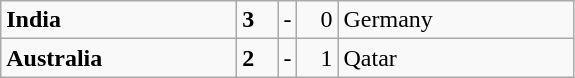<table class="wikitable">
<tr>
<td width=150> <strong>India</strong></td>
<td style="width:20px; text-align:left;"><strong>3</strong></td>
<td>-</td>
<td style="width:20px; text-align:right;">0</td>
<td width=150> Germany</td>
</tr>
<tr>
<td> <strong>Australia</strong></td>
<td style="text-align:left;"><strong>2</strong></td>
<td>-</td>
<td style="text-align:right;">1</td>
<td> Qatar</td>
</tr>
</table>
